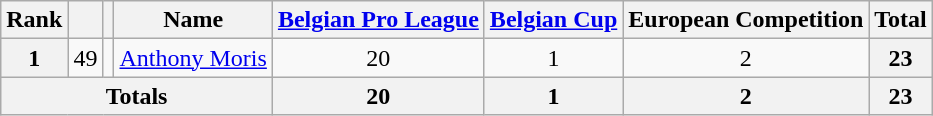<table class="wikitable" style="text-align:center;">
<tr>
<th>Rank</th>
<th></th>
<th></th>
<th>Name</th>
<th><a href='#'>Belgian Pro League</a> </th>
<th><a href='#'>Belgian Cup</a></th>
<th>European Competition</th>
<th>Total</th>
</tr>
<tr>
<th>1</th>
<td>49</td>
<td></td>
<td style="text-align:left;" data-sort-value="Moris, Anthony"><a href='#'>Anthony Moris</a></td>
<td>20</td>
<td>1</td>
<td>2</td>
<th>23</th>
</tr>
<tr>
<th colspan=4><strong>Totals</strong></th>
<th>20</th>
<th>1</th>
<th>2</th>
<th>23</th>
</tr>
</table>
